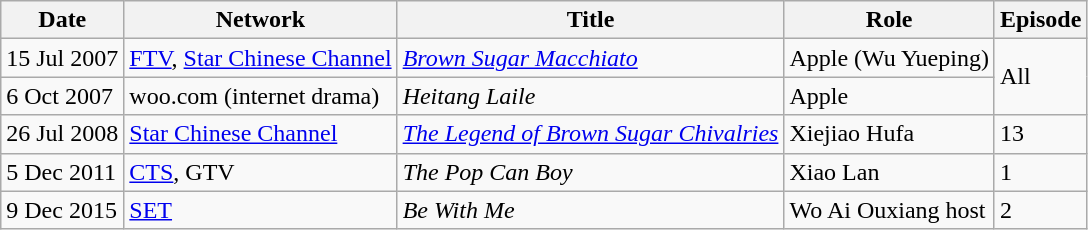<table class="wikitable">
<tr>
<th>Date</th>
<th>Network</th>
<th>Title</th>
<th>Role</th>
<th>Episode</th>
</tr>
<tr>
<td>15 Jul 2007</td>
<td><a href='#'>FTV</a>, <a href='#'>Star Chinese Channel</a></td>
<td><em><a href='#'>Brown Sugar Macchiato</a></em></td>
<td>Apple (Wu Yueping)</td>
<td rowspan="2">All</td>
</tr>
<tr>
<td>6 Oct 2007</td>
<td>woo.com (internet drama)</td>
<td><em>Heitang Laile</em></td>
<td>Apple</td>
</tr>
<tr>
<td>26 Jul 2008</td>
<td><a href='#'>Star Chinese Channel</a></td>
<td><em><a href='#'>The Legend of Brown Sugar Chivalries</a></em></td>
<td>Xiejiao Hufa</td>
<td>13</td>
</tr>
<tr>
<td>5 Dec 2011</td>
<td><a href='#'>CTS</a>, GTV</td>
<td><em>The Pop Can Boy</em></td>
<td>Xiao Lan</td>
<td>1</td>
</tr>
<tr>
<td>9 Dec 2015</td>
<td><a href='#'>SET</a></td>
<td><em>Be With Me</em></td>
<td>Wo Ai Ouxiang host</td>
<td>2</td>
</tr>
</table>
